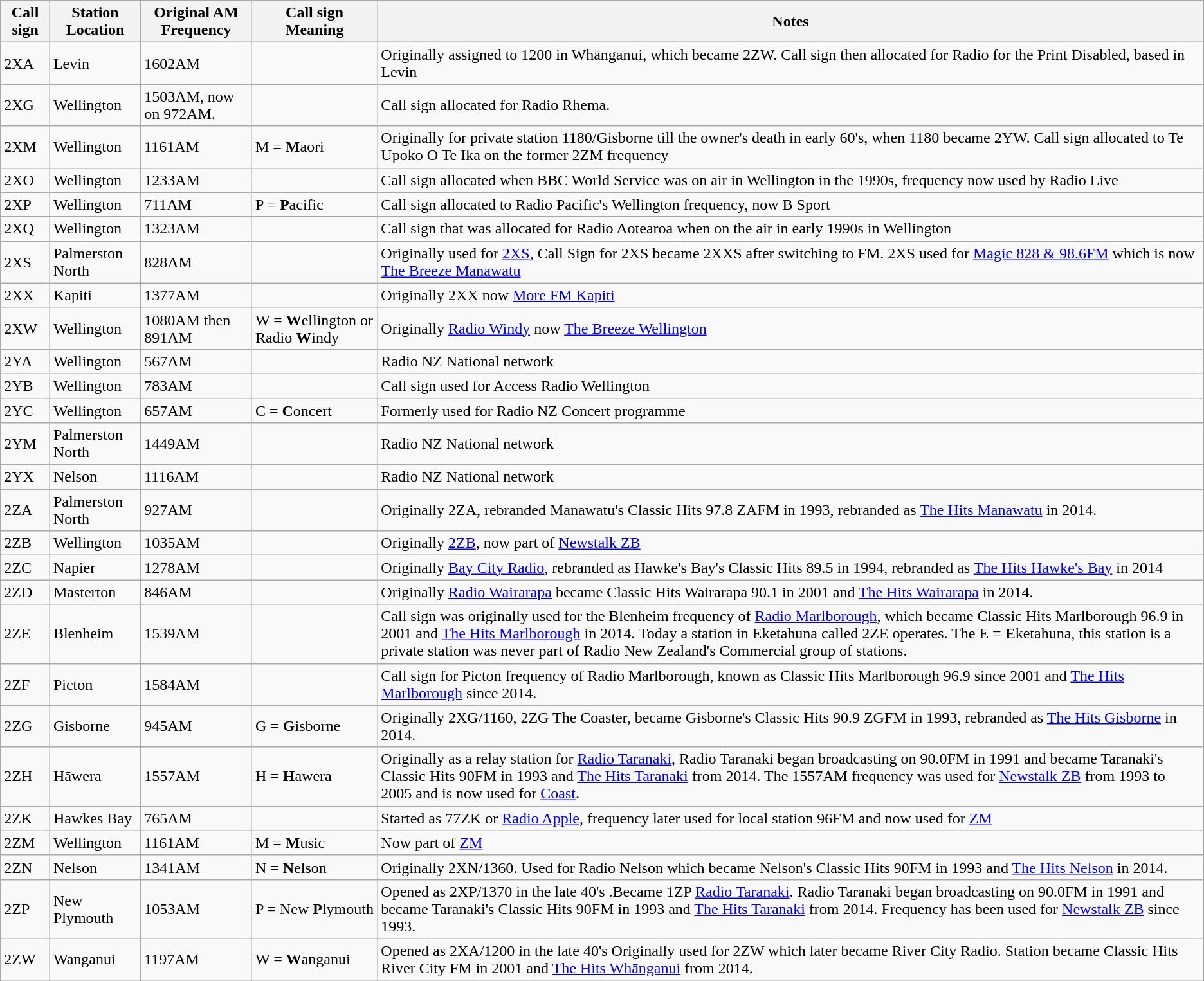<table class="wikitable">
<tr>
<th>Call sign</th>
<th>Station Location</th>
<th>Original AM Frequency</th>
<th>Call sign Meaning</th>
<th>Notes</th>
</tr>
<tr>
<td>2XA</td>
<td>Levin</td>
<td>1602AM</td>
<td></td>
<td>Originally assigned to 1200 in Whānganui, which became 2ZW.  Call sign then allocated for Radio for the Print Disabled, based in Levin</td>
</tr>
<tr>
<td>2XG</td>
<td>Wellington</td>
<td>1503AM, now on 972AM.</td>
<td></td>
<td>Call sign allocated for Radio Rhema.</td>
</tr>
<tr>
<td>2XM</td>
<td>Wellington</td>
<td>1161AM</td>
<td>M = <strong>M</strong>aori</td>
<td>Originally for private station 1180/Gisborne till the owner's death in early 60's, when 1180 became 2YW.  Call sign allocated to Te Upoko O Te Ika on the former 2ZM frequency</td>
</tr>
<tr>
<td>2XO</td>
<td>Wellington</td>
<td>1233AM</td>
<td></td>
<td>Call sign allocated when BBC World Service was on air in Wellington in the 1990s, frequency now used by Radio Live</td>
</tr>
<tr>
<td>2XP</td>
<td>Wellington</td>
<td>711AM</td>
<td>P = <strong>P</strong>acific</td>
<td>Call sign allocated to Radio Pacific's Wellington frequency, now B Sport</td>
</tr>
<tr>
<td>2XQ</td>
<td>Wellington</td>
<td>1323AM</td>
<td></td>
<td>Call sign that was allocated for Radio Aotearoa when on the air in early 1990s in Wellington</td>
</tr>
<tr>
<td>2XS</td>
<td>Palmerston North</td>
<td>828AM</td>
<td></td>
<td>Originally used for <a href='#'>2XS</a>, Call Sign for 2XS became 2XXS after switching to FM. 2XS used for <a href='#'>Magic 828 & 98.6FM</a> which is now <a href='#'>The Breeze Manawatu</a></td>
</tr>
<tr>
<td>2XX</td>
<td>Kapiti</td>
<td>1377AM</td>
<td></td>
<td>Originally 2XX now <a href='#'>More FM Kapiti</a></td>
</tr>
<tr>
<td>2XW</td>
<td>Wellington</td>
<td>1080AM then 891AM</td>
<td>W = <strong>W</strong>ellington or Radio <strong>W</strong>indy</td>
<td>Originally <a href='#'>Radio Windy</a> now <a href='#'>The Breeze Wellington</a></td>
</tr>
<tr>
<td>2YA</td>
<td>Wellington</td>
<td>567AM</td>
<td></td>
<td>Radio NZ National network</td>
</tr>
<tr>
<td>2YB</td>
<td>Wellington</td>
<td>783AM</td>
<td></td>
<td>Call sign used for Access Radio Wellington</td>
</tr>
<tr>
<td>2YC</td>
<td>Wellington</td>
<td>657AM</td>
<td>C = <strong>C</strong>oncert</td>
<td>Formerly used for Radio NZ Concert programme</td>
</tr>
<tr>
<td>2YM</td>
<td>Palmerston North</td>
<td>1449AM</td>
<td></td>
<td>Radio NZ National network</td>
</tr>
<tr>
<td>2YX</td>
<td>Nelson</td>
<td>1116AM</td>
<td></td>
<td>Radio NZ National network</td>
</tr>
<tr>
<td>2ZA</td>
<td>Palmerston North</td>
<td>927AM</td>
<td></td>
<td>Originally 2ZA, rebranded Manawatu's Classic Hits 97.8 ZAFM in 1993, rebranded as <a href='#'>The Hits Manawatu</a> in 2014.</td>
</tr>
<tr>
<td>2ZB</td>
<td>Wellington</td>
<td>1035AM</td>
<td></td>
<td>Originally <a href='#'>2ZB</a>, now part of <a href='#'>Newstalk ZB</a></td>
</tr>
<tr>
<td>2ZC</td>
<td>Napier</td>
<td>1278AM</td>
<td></td>
<td>Originally <a href='#'>Bay City Radio</a>, rebranded as Hawke's Bay's Classic Hits 89.5 in 1994, rebranded as <a href='#'>The Hits Hawke's Bay</a> in 2014</td>
</tr>
<tr>
<td>2ZD</td>
<td>Masterton</td>
<td>846AM</td>
<td></td>
<td>Originally <a href='#'>Radio Wairarapa</a> became Classic Hits Wairarapa 90.1 in 2001 and <a href='#'>The Hits Wairarapa</a> in 2014.</td>
</tr>
<tr>
<td>2ZE</td>
<td>Blenheim</td>
<td>1539AM</td>
<td></td>
<td>Call sign was originally used for the Blenheim frequency of <a href='#'>Radio Marlborough</a>, which became Classic Hits Marlborough 96.9 in 2001 and <a href='#'>The Hits Marlborough</a> in 2014.  Today a station in Eketahuna called 2ZE operates. The E = <strong>E</strong>ketahuna, this station is a private station was never part of Radio New Zealand's Commercial group of stations.</td>
</tr>
<tr>
<td>2ZF</td>
<td>Picton</td>
<td>1584AM</td>
<td></td>
<td>Call sign for Picton frequency of Radio Marlborough, known as Classic Hits Marlborough 96.9 since 2001 and <a href='#'>The Hits Marlborough</a> since 2014.</td>
</tr>
<tr>
<td>2ZG</td>
<td>Gisborne</td>
<td>945AM</td>
<td>G = <strong>G</strong>isborne</td>
<td>Originally 2XG/1160, 2ZG The Coaster, became Gisborne's Classic Hits 90.9 ZGFM in 1993, rebranded as <a href='#'>The Hits Gisborne</a> in 2014.</td>
</tr>
<tr>
<td>2ZH</td>
<td>Hāwera</td>
<td>1557AM</td>
<td>H = <strong>H</strong>awera</td>
<td>Originally as a relay station for <a href='#'>Radio Taranaki</a>, Radio Taranaki began broadcasting on 90.0FM in 1991 and became Taranaki's Classic Hits 90FM in 1993 and <a href='#'>The Hits Taranaki</a> from 2014. The 1557AM frequency was used for <a href='#'>Newstalk ZB</a> from 1993 to 2005 and is now used for <a href='#'>Coast</a>.</td>
</tr>
<tr>
<td>2ZK</td>
<td>Hawkes Bay</td>
<td>765AM</td>
<td></td>
<td>Started as 77ZK or <a href='#'>Radio Apple</a>, frequency later used for local station 96FM and now used for <a href='#'>ZM</a></td>
</tr>
<tr>
<td>2ZM</td>
<td>Wellington</td>
<td>1161AM</td>
<td>M = <strong>M</strong>usic</td>
<td>Now part of <a href='#'>ZM</a></td>
</tr>
<tr>
<td>2ZN</td>
<td>Nelson</td>
<td>1341AM</td>
<td>N = <strong>N</strong>elson</td>
<td>Originally 2XN/1360.  Used for Radio Nelson which became Nelson's Classic Hits 90FM in 1993 and <a href='#'>The Hits Nelson</a> in 2014.</td>
</tr>
<tr>
<td>2ZP</td>
<td>New Plymouth</td>
<td>1053AM</td>
<td>P = New <strong>P</strong>lymouth</td>
<td>Opened as 2XP/1370 in the late 40's .Became 1ZP <a href='#'>Radio Taranaki</a>. Radio Taranaki began broadcasting on 90.0FM in 1991 and became Taranaki's Classic Hits 90FM in 1993 and <a href='#'>The Hits Taranaki</a> from 2014. Frequency has been used for <a href='#'>Newstalk ZB</a> since 1993.</td>
</tr>
<tr>
<td>2ZW</td>
<td>Wanganui</td>
<td>1197AM</td>
<td>W = <strong>W</strong>anganui</td>
<td>Opened as 2XA/1200 in the late 40's  Originally used for 2ZW which later became River City Radio. Station became Classic Hits River City FM in 2001 and <a href='#'>The Hits Whānganui</a> from 2014.</td>
</tr>
</table>
